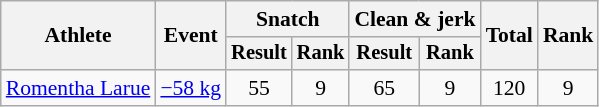<table class="wikitable" style="font-size:90%">
<tr>
<th rowspan="2">Athlete</th>
<th rowspan="2">Event</th>
<th colspan="2">Snatch</th>
<th colspan="2">Clean & jerk</th>
<th rowspan="2">Total</th>
<th rowspan="2">Rank</th>
</tr>
<tr style="font-size:95%">
<th>Result</th>
<th>Rank</th>
<th>Result</th>
<th>Rank</th>
</tr>
<tr align=center>
<td align=left><a href='#'>Romentha Larue</a></td>
<td align=left><a href='#'>−58 kg</a></td>
<td>55</td>
<td>9</td>
<td>65</td>
<td>9</td>
<td>120</td>
<td>9</td>
</tr>
</table>
